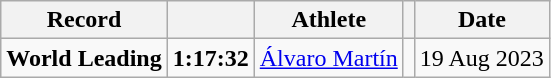<table class="wikitable">
<tr>
<th>Record</th>
<th></th>
<th>Athlete</th>
<th></th>
<th>Date</th>
</tr>
<tr>
<td><strong>World Leading</strong></td>
<td align=center><strong>1:17:32</strong></td>
<td><a href='#'>Álvaro Martín</a></td>
<td></td>
<td align=right>19 Aug 2023</td>
</tr>
</table>
